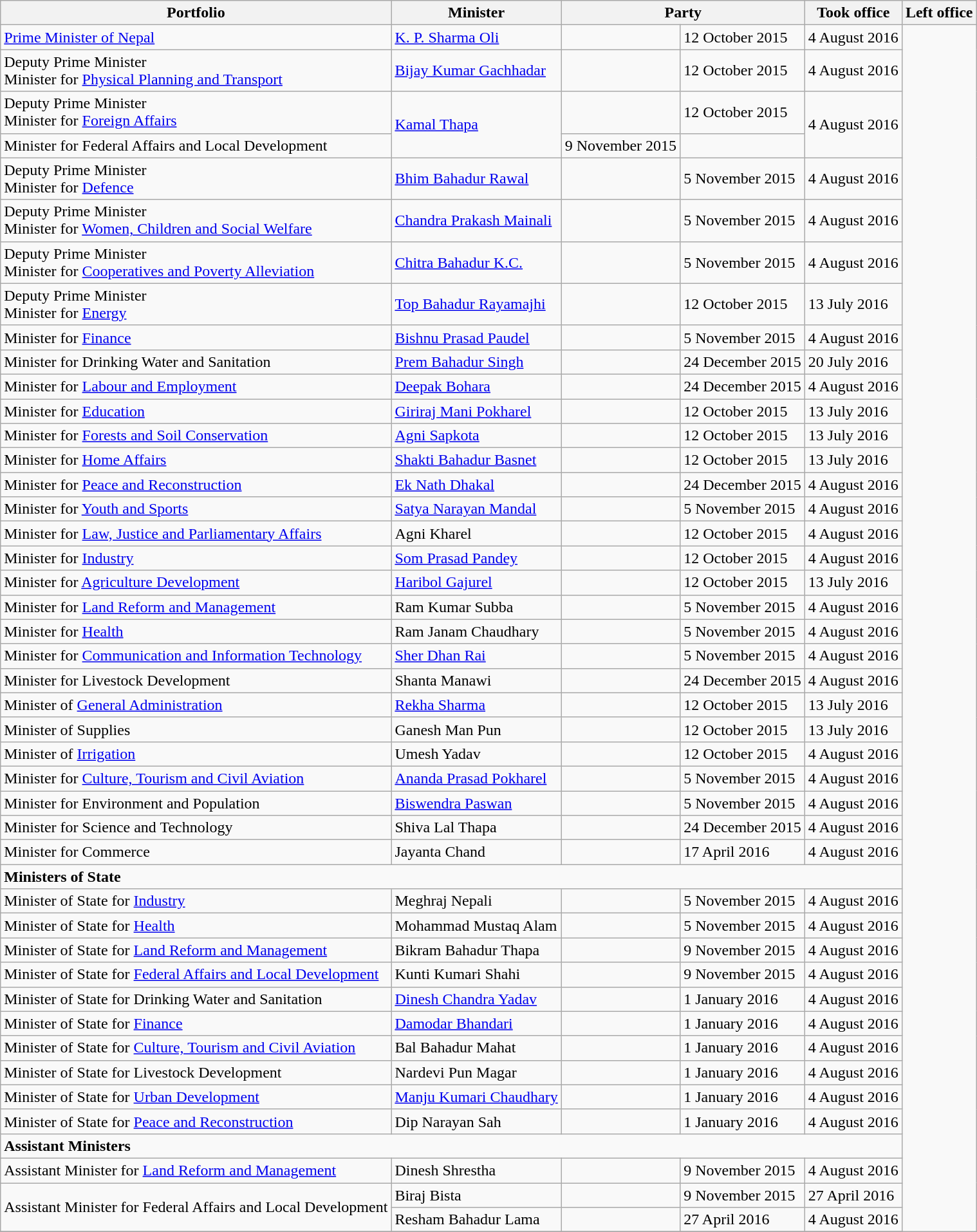<table class="wikitable">
<tr>
<th>Portfolio</th>
<th>Minister</th>
<th colspan=2>Party</th>
<th>Took office</th>
<th>Left office</th>
</tr>
<tr>
<td><a href='#'>Prime Minister of Nepal</a></td>
<td><a href='#'>K. P. Sharma Oli</a></td>
<td></td>
<td>12 October 2015</td>
<td>4 August 2016</td>
</tr>
<tr>
<td>Deputy Prime Minister<br>Minister for <a href='#'>Physical Planning and Transport</a></td>
<td><a href='#'>Bijay Kumar Gachhadar</a></td>
<td></td>
<td>12 October 2015</td>
<td>4 August 2016</td>
</tr>
<tr>
<td>Deputy Prime Minister<br>Minister for <a href='#'>Foreign Affairs</a></td>
<td rowspan="2"><a href='#'>Kamal Thapa</a></td>
<td></td>
<td>12 October 2015</td>
<td rowspan="2">4 August 2016</td>
</tr>
<tr>
<td>Minister for Federal Affairs and Local Development</td>
<td>9 November 2015</td>
</tr>
<tr>
<td>Deputy Prime Minister <br> Minister for <a href='#'>Defence</a></td>
<td><a href='#'>Bhim Bahadur Rawal</a></td>
<td></td>
<td>5 November 2015</td>
<td>4 August 2016</td>
</tr>
<tr>
<td>Deputy Prime Minister <br> Minister for <a href='#'>Women, Children and Social Welfare</a></td>
<td><a href='#'>Chandra Prakash Mainali</a></td>
<td></td>
<td>5 November 2015</td>
<td>4 August 2016</td>
</tr>
<tr>
<td>Deputy Prime Minister <br> Minister for <a href='#'>Cooperatives and Poverty Alleviation</a></td>
<td><a href='#'>Chitra Bahadur K.C.</a></td>
<td></td>
<td>5 November 2015</td>
<td>4 August 2016</td>
</tr>
<tr>
<td>Deputy Prime Minister <br> Minister for <a href='#'>Energy</a></td>
<td><a href='#'>Top Bahadur Rayamajhi</a></td>
<td></td>
<td>12 October 2015</td>
<td>13 July 2016</td>
</tr>
<tr>
<td>Minister for <a href='#'>Finance</a></td>
<td><a href='#'>Bishnu Prasad Paudel</a></td>
<td></td>
<td>5 November 2015</td>
<td>4 August 2016</td>
</tr>
<tr>
<td>Minister for Drinking Water and Sanitation</td>
<td><a href='#'>Prem Bahadur Singh</a></td>
<td></td>
<td>24 December 2015</td>
<td>20 July 2016</td>
</tr>
<tr>
<td>Minister for <a href='#'>Labour and Employment</a></td>
<td><a href='#'>Deepak Bohara</a></td>
<td></td>
<td>24 December 2015</td>
<td>4 August 2016</td>
</tr>
<tr>
<td>Minister for <a href='#'>Education</a></td>
<td><a href='#'>Giriraj Mani Pokharel</a></td>
<td></td>
<td>12 October 2015</td>
<td>13 July 2016</td>
</tr>
<tr>
<td>Minister for <a href='#'>Forests and Soil Conservation</a></td>
<td><a href='#'>Agni Sapkota</a></td>
<td></td>
<td>12 October 2015</td>
<td>13 July 2016</td>
</tr>
<tr>
<td>Minister for <a href='#'>Home Affairs</a></td>
<td><a href='#'>Shakti Bahadur Basnet</a></td>
<td></td>
<td>12 October 2015</td>
<td>13 July 2016</td>
</tr>
<tr>
<td>Minister for <a href='#'>Peace and Reconstruction</a></td>
<td><a href='#'>Ek Nath Dhakal</a></td>
<td></td>
<td>24 December 2015</td>
<td>4 August 2016</td>
</tr>
<tr>
<td>Minister for <a href='#'>Youth and Sports</a></td>
<td><a href='#'>Satya Narayan Mandal</a></td>
<td></td>
<td>5 November 2015</td>
<td>4 August 2016</td>
</tr>
<tr>
<td>Minister for <a href='#'>Law, Justice and Parliamentary Affairs</a></td>
<td>Agni Kharel</td>
<td></td>
<td>12 October 2015</td>
<td>4 August 2016</td>
</tr>
<tr>
<td>Minister for <a href='#'>Industry</a></td>
<td><a href='#'>Som Prasad Pandey</a></td>
<td></td>
<td>12 October 2015</td>
<td>4 August 2016</td>
</tr>
<tr>
<td>Minister for <a href='#'>Agriculture Development</a></td>
<td><a href='#'>Haribol Gajurel</a></td>
<td></td>
<td>12 October 2015</td>
<td>13 July 2016</td>
</tr>
<tr>
<td>Minister for <a href='#'>Land Reform and Management</a></td>
<td>Ram Kumar Subba</td>
<td></td>
<td>5 November 2015</td>
<td>4 August 2016</td>
</tr>
<tr>
<td>Minister for <a href='#'>Health</a></td>
<td>Ram Janam Chaudhary</td>
<td></td>
<td>5 November 2015</td>
<td>4 August 2016</td>
</tr>
<tr>
<td>Minister for <a href='#'>Communication and Information Technology</a></td>
<td><a href='#'>Sher Dhan Rai</a></td>
<td></td>
<td>5 November 2015</td>
<td>4 August 2016</td>
</tr>
<tr>
<td>Minister for Livestock Development</td>
<td>Shanta Manawi</td>
<td></td>
<td>24 December 2015</td>
<td>4 August 2016</td>
</tr>
<tr>
<td>Minister of <a href='#'>General Administration</a></td>
<td><a href='#'>Rekha Sharma</a></td>
<td></td>
<td>12 October 2015</td>
<td>13 July 2016</td>
</tr>
<tr>
<td>Minister of Supplies</td>
<td>Ganesh Man Pun</td>
<td></td>
<td>12 October 2015</td>
<td>13 July 2016</td>
</tr>
<tr>
<td>Minister of <a href='#'>Irrigation</a></td>
<td>Umesh Yadav</td>
<td></td>
<td>12 October 2015</td>
<td>4 August 2016</td>
</tr>
<tr>
<td>Minister for <a href='#'>Culture, Tourism and Civil Aviation</a></td>
<td><a href='#'>Ananda Prasad Pokharel</a></td>
<td></td>
<td>5 November 2015</td>
<td>4 August 2016</td>
</tr>
<tr>
<td>Minister for Environment and Population</td>
<td><a href='#'>Biswendra Paswan</a></td>
<td></td>
<td>5 November 2015</td>
<td>4 August 2016</td>
</tr>
<tr>
<td>Minister for Science and Technology</td>
<td>Shiva Lal Thapa</td>
<td></td>
<td>24 December 2015</td>
<td>4 August 2016</td>
</tr>
<tr>
<td>Minister for Commerce</td>
<td>Jayanta Chand</td>
<td></td>
<td>17 April 2016</td>
<td>4 August 2016</td>
</tr>
<tr>
<td colspan="5"><strong>Ministers of State</strong></td>
</tr>
<tr>
<td>Minister of State for <a href='#'>Industry</a></td>
<td>Meghraj Nepali</td>
<td></td>
<td>5 November 2015</td>
<td>4 August 2016</td>
</tr>
<tr>
<td>Minister of State for <a href='#'>Health</a></td>
<td>Mohammad Mustaq Alam</td>
<td></td>
<td>5 November 2015</td>
<td>4 August 2016</td>
</tr>
<tr>
<td>Minister of State for <a href='#'>Land Reform and Management</a></td>
<td>Bikram Bahadur Thapa</td>
<td></td>
<td>9 November 2015</td>
<td>4 August 2016</td>
</tr>
<tr>
<td>Minister of State for <a href='#'>Federal Affairs and Local Development</a></td>
<td>Kunti Kumari Shahi</td>
<td></td>
<td>9 November 2015</td>
<td>4 August 2016</td>
</tr>
<tr>
<td>Minister of State for Drinking Water and Sanitation</td>
<td><a href='#'>Dinesh Chandra Yadav</a></td>
<td></td>
<td>1 January 2016</td>
<td>4 August 2016</td>
</tr>
<tr>
<td>Minister of State for <a href='#'>Finance</a></td>
<td><a href='#'>Damodar Bhandari</a></td>
<td></td>
<td>1 January 2016</td>
<td>4 August 2016</td>
</tr>
<tr>
<td>Minister of State for <a href='#'>Culture, Tourism and Civil Aviation</a></td>
<td>Bal Bahadur Mahat</td>
<td></td>
<td>1 January 2016</td>
<td>4 August 2016</td>
</tr>
<tr>
<td>Minister of State for Livestock Development</td>
<td>Nardevi Pun Magar</td>
<td></td>
<td>1 January 2016</td>
<td>4 August 2016</td>
</tr>
<tr>
<td>Minister of State for <a href='#'>Urban Development</a></td>
<td><a href='#'>Manju Kumari Chaudhary</a></td>
<td></td>
<td>1 January 2016</td>
<td>4 August 2016</td>
</tr>
<tr>
<td>Minister of State for <a href='#'>Peace and Reconstruction</a></td>
<td>Dip Narayan Sah</td>
<td></td>
<td>1 January 2016</td>
<td>4 August 2016</td>
</tr>
<tr>
<td colspan="5"><strong>Assistant Ministers</strong></td>
</tr>
<tr>
<td>Assistant Minister for <a href='#'>Land Reform and Management</a></td>
<td>Dinesh Shrestha</td>
<td></td>
<td>9 November 2015</td>
<td>4 August 2016</td>
</tr>
<tr>
<td rowspan="2">Assistant Minister for Federal Affairs and Local Development</td>
<td>Biraj Bista</td>
<td></td>
<td>9 November 2015</td>
<td>27 April 2016</td>
</tr>
<tr>
<td>Resham Bahadur Lama</td>
<td></td>
<td>27 April 2016</td>
<td>4 August 2016</td>
</tr>
<tr>
</tr>
</table>
